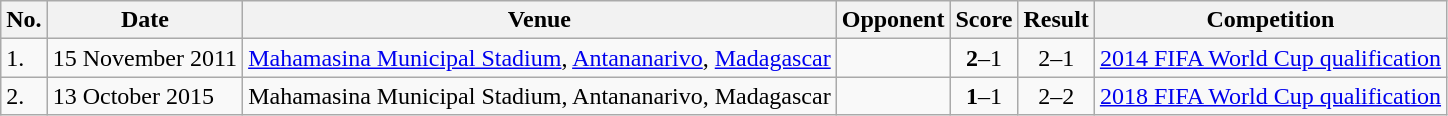<table class="wikitable">
<tr>
<th>No.</th>
<th>Date</th>
<th>Venue</th>
<th>Opponent</th>
<th>Score</th>
<th>Result</th>
<th>Competition</th>
</tr>
<tr>
<td>1.</td>
<td>15 November 2011</td>
<td><a href='#'>Mahamasina Municipal Stadium</a>, <a href='#'>Antananarivo</a>, <a href='#'>Madagascar</a></td>
<td></td>
<td align=center><strong>2</strong>–1</td>
<td align=center>2–1</td>
<td><a href='#'>2014 FIFA World Cup qualification</a></td>
</tr>
<tr>
<td>2.</td>
<td>13 October 2015</td>
<td>Mahamasina Municipal Stadium, Antananarivo, Madagascar</td>
<td></td>
<td align=center><strong>1</strong>–1</td>
<td align=center>2–2</td>
<td><a href='#'>2018 FIFA World Cup qualification</a></td>
</tr>
</table>
